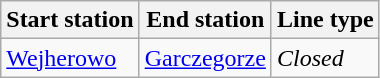<table class="wikitable">
<tr>
<th>Start station</th>
<th>End station</th>
<th>Line type</th>
</tr>
<tr>
<td><a href='#'>Wejherowo</a></td>
<td><a href='#'>Garczegorze</a></td>
<td><em>Closed</em></td>
</tr>
</table>
